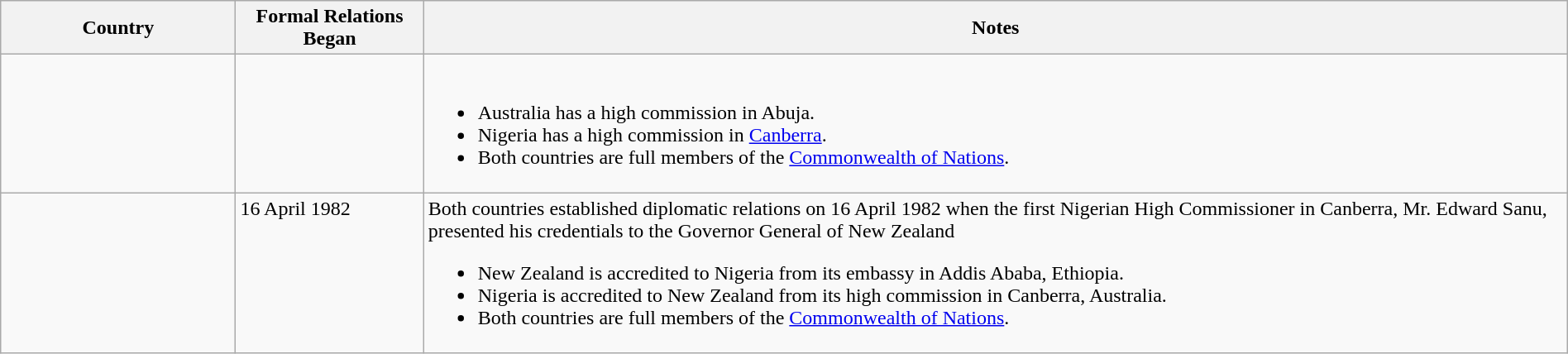<table class="wikitable sortable" style="width:100%; margin:auto;">
<tr>
<th style="width:15%;">Country</th>
<th style="width:12%;">Formal Relations Began</th>
<th>Notes</th>
</tr>
<tr valign="top">
<td></td>
<td></td>
<td><br><ul><li>Australia has a high commission in Abuja.</li><li>Nigeria has a high commission in <a href='#'>Canberra</a>.</li><li>Both countries are full members of the <a href='#'>Commonwealth of Nations</a>.</li></ul></td>
</tr>
<tr valign="top">
<td></td>
<td>16 April 1982</td>
<td>Both countries established diplomatic relations on 16 April 1982 when the first Nigerian High Commissioner in Canberra, Mr. Edward Sanu, presented his credentials to the Governor General of New Zealand<br><ul><li>New Zealand is accredited to Nigeria from its embassy in Addis Ababa, Ethiopia.</li><li>Nigeria is accredited to New Zealand from its high commission in Canberra, Australia.</li><li>Both countries are full members of the <a href='#'>Commonwealth of Nations</a>.</li></ul></td>
</tr>
</table>
